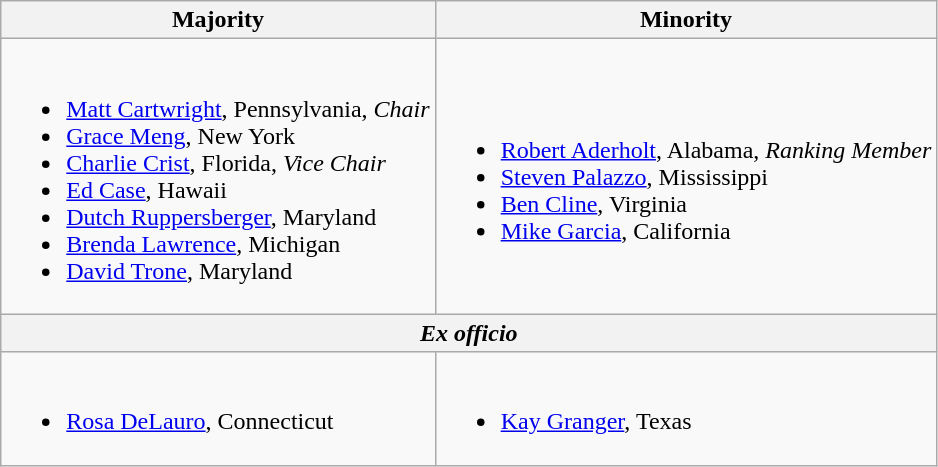<table class="wikitable">
<tr>
<th>Majority</th>
<th>Minority</th>
</tr>
<tr>
<td><br><ul><li><a href='#'>Matt Cartwright</a>, Pennsylvania, <em>Chair</em></li><li><a href='#'>Grace Meng</a>, New York</li><li><a href='#'>Charlie Crist</a>, Florida, <em>Vice Chair</em></li><li><a href='#'>Ed Case</a>, Hawaii</li><li><a href='#'>Dutch Ruppersberger</a>, Maryland</li><li><a href='#'>Brenda Lawrence</a>, Michigan</li><li><a href='#'>David Trone</a>, Maryland</li></ul></td>
<td><br><ul><li><a href='#'>Robert Aderholt</a>, Alabama, <em>Ranking Member</em></li><li><a href='#'>Steven Palazzo</a>, Mississippi</li><li><a href='#'>Ben Cline</a>, Virginia</li><li><a href='#'>Mike Garcia</a>, California</li></ul></td>
</tr>
<tr>
<th colspan="2"><em>Ex officio</em></th>
</tr>
<tr>
<td><br><ul><li><a href='#'>Rosa DeLauro</a>, Connecticut</li></ul></td>
<td><br><ul><li><a href='#'>Kay Granger</a>, Texas</li></ul></td>
</tr>
</table>
